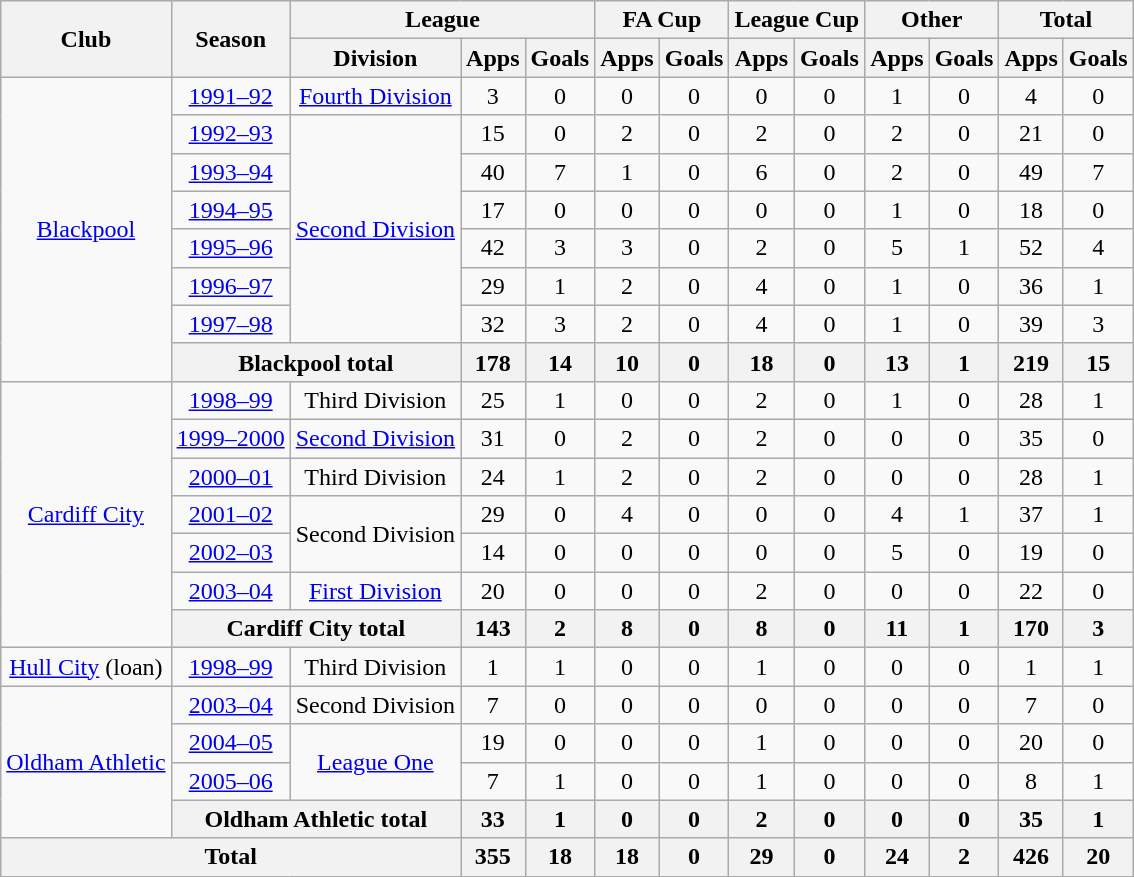<table class="wikitable" style="text-align:center;">
<tr>
<th rowspan="2">Club</th>
<th rowspan="2">Season</th>
<th colspan="3">League</th>
<th colspan="2">FA Cup</th>
<th colspan="2">League Cup</th>
<th colspan="2">Other</th>
<th colspan="2">Total</th>
</tr>
<tr>
<th>Division</th>
<th>Apps</th>
<th>Goals</th>
<th>Apps</th>
<th>Goals</th>
<th>Apps</th>
<th>Goals</th>
<th>Apps</th>
<th>Goals</th>
<th>Apps</th>
<th>Goals</th>
</tr>
<tr>
<td rowspan="8"><a href='#'>Blackpool</a></td>
<td><a href='#'>1991–92</a></td>
<td><a href='#'>Fourth Division</a></td>
<td>3</td>
<td>0</td>
<td>0</td>
<td>0</td>
<td>0</td>
<td>0</td>
<td>1</td>
<td>0</td>
<td>4</td>
<td>0</td>
</tr>
<tr>
<td><a href='#'>1992–93</a></td>
<td rowspan="6"><a href='#'>Second Division</a></td>
<td>15</td>
<td>0</td>
<td>2</td>
<td>0</td>
<td>2</td>
<td>0</td>
<td>2</td>
<td>0</td>
<td>21</td>
<td>0</td>
</tr>
<tr>
<td><a href='#'>1993–94</a></td>
<td>40</td>
<td>7</td>
<td>1</td>
<td>0</td>
<td>6</td>
<td>0</td>
<td>2</td>
<td>0</td>
<td>49</td>
<td>7</td>
</tr>
<tr>
<td><a href='#'>1994–95</a></td>
<td>17</td>
<td>0</td>
<td>0</td>
<td>0</td>
<td>0</td>
<td>0</td>
<td>1</td>
<td>0</td>
<td>18</td>
<td>0</td>
</tr>
<tr>
<td><a href='#'>1995–96</a></td>
<td>42</td>
<td>3</td>
<td>3</td>
<td>0</td>
<td>2</td>
<td>0</td>
<td>5</td>
<td>1</td>
<td>52</td>
<td>4</td>
</tr>
<tr>
<td><a href='#'>1996–97</a></td>
<td>29</td>
<td>1</td>
<td>2</td>
<td>0</td>
<td>4</td>
<td>0</td>
<td>1</td>
<td>0</td>
<td>36</td>
<td>1</td>
</tr>
<tr>
<td><a href='#'>1997–98</a></td>
<td>32</td>
<td>3</td>
<td>2</td>
<td>0</td>
<td>4</td>
<td>0</td>
<td>1</td>
<td>0</td>
<td>39</td>
<td>3</td>
</tr>
<tr>
<th colspan="2">Blackpool total</th>
<th>178</th>
<th>14</th>
<th>10</th>
<th>0</th>
<th>18</th>
<th>0</th>
<th>13</th>
<th>1</th>
<th>219</th>
<th>15</th>
</tr>
<tr>
<td rowspan="7"><a href='#'>Cardiff City</a></td>
<td><a href='#'>1998–99</a></td>
<td>Third Division</td>
<td>25</td>
<td>1</td>
<td>0</td>
<td>0</td>
<td>2</td>
<td>0</td>
<td>1</td>
<td>0</td>
<td>28</td>
<td>1</td>
</tr>
<tr>
<td><a href='#'>1999–2000</a></td>
<td><a href='#'>Second Division</a></td>
<td>31</td>
<td>0</td>
<td>2</td>
<td>0</td>
<td>2</td>
<td>0</td>
<td>0</td>
<td>0</td>
<td>35</td>
<td>0</td>
</tr>
<tr>
<td><a href='#'>2000–01</a></td>
<td>Third Division</td>
<td>24</td>
<td>1</td>
<td>2</td>
<td>0</td>
<td>2</td>
<td>0</td>
<td>0</td>
<td>0</td>
<td>28</td>
<td>1</td>
</tr>
<tr>
<td><a href='#'>2001–02</a></td>
<td rowspan="2">Second Division</td>
<td>29</td>
<td>0</td>
<td>4</td>
<td>0</td>
<td>0</td>
<td>0</td>
<td>4</td>
<td>1</td>
<td>37</td>
<td>1</td>
</tr>
<tr>
<td><a href='#'>2002–03</a></td>
<td>14</td>
<td>0</td>
<td>0</td>
<td>0</td>
<td>0</td>
<td>0</td>
<td>5</td>
<td>0</td>
<td>19</td>
<td>0</td>
</tr>
<tr>
<td><a href='#'>2003–04</a></td>
<td><a href='#'>First Division</a></td>
<td>20</td>
<td>0</td>
<td>0</td>
<td>0</td>
<td>2</td>
<td>0</td>
<td>0</td>
<td>0</td>
<td>22</td>
<td>0</td>
</tr>
<tr>
<th colspan="2">Cardiff City total</th>
<th>143</th>
<th>2</th>
<th>8</th>
<th>0</th>
<th>8</th>
<th>0</th>
<th>11</th>
<th>1</th>
<th>170</th>
<th>3</th>
</tr>
<tr>
<td><a href='#'>Hull City</a> (loan)</td>
<td><a href='#'>1998–99</a></td>
<td>Third Division</td>
<td>1</td>
<td>1</td>
<td>0</td>
<td>0</td>
<td>1</td>
<td>0</td>
<td>0</td>
<td>0</td>
<td>1</td>
<td>1</td>
</tr>
<tr>
<td rowspan="4"><a href='#'>Oldham Athletic</a></td>
<td><a href='#'>2003–04</a></td>
<td>Second Division</td>
<td>7</td>
<td>0</td>
<td>0</td>
<td>0</td>
<td>0</td>
<td>0</td>
<td>0</td>
<td>0</td>
<td>7</td>
<td>0</td>
</tr>
<tr>
<td><a href='#'>2004–05</a></td>
<td rowspan="2"><a href='#'>League One</a></td>
<td>19</td>
<td>0</td>
<td>0</td>
<td>0</td>
<td>1</td>
<td>0</td>
<td>0</td>
<td>0</td>
<td>20</td>
<td>0</td>
</tr>
<tr>
<td><a href='#'>2005–06</a></td>
<td>7</td>
<td>1</td>
<td>0</td>
<td>0</td>
<td>1</td>
<td>0</td>
<td>0</td>
<td>0</td>
<td>8</td>
<td>1</td>
</tr>
<tr>
<th colspan="2">Oldham Athletic total</th>
<th>33</th>
<th>1</th>
<th>0</th>
<th>0</th>
<th>2</th>
<th>0</th>
<th>0</th>
<th>0</th>
<th>35</th>
<th>1</th>
</tr>
<tr>
<th colspan="3">Total</th>
<th>355</th>
<th>18</th>
<th>18</th>
<th>0</th>
<th>29</th>
<th>0</th>
<th>24</th>
<th>2</th>
<th>426</th>
<th>20</th>
</tr>
</table>
